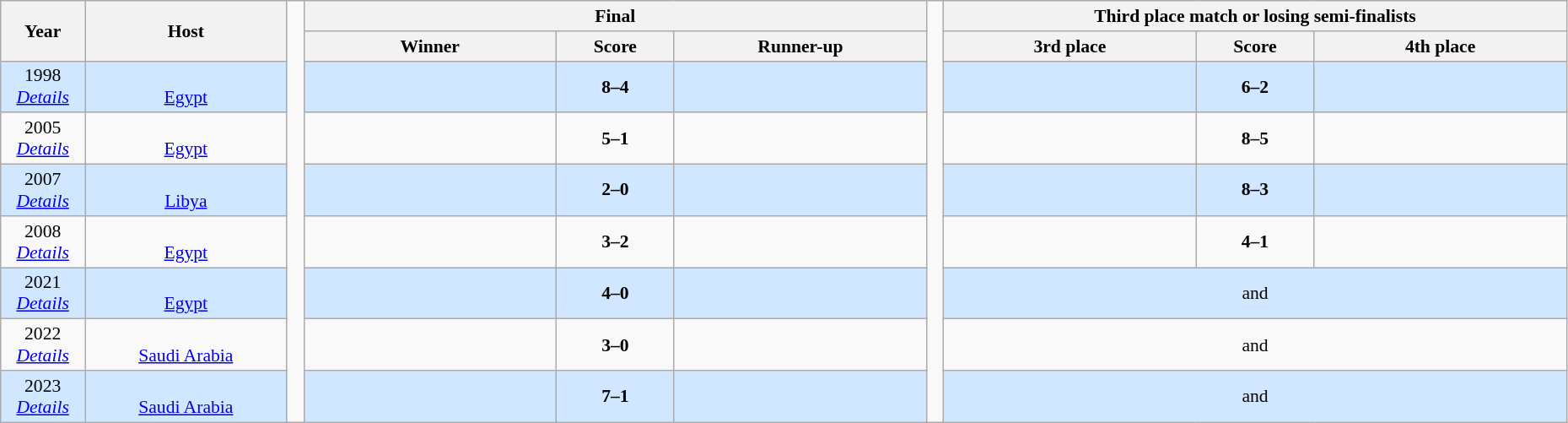<table class="wikitable" style="font-size:90%; width: 98%; text-align: center;">
<tr>
<th rowspan=2 width=5%>Year</th>
<th rowspan=2 width=12%>Host</th>
<td width=1% rowspan=9></td>
<th colspan=3>Final</th>
<td width=1% rowspan=9></td>
<th colspan=3>Third place match or losing semi-finalists</th>
</tr>
<tr>
<th width=15%>Winner</th>
<th width=7%>Score</th>
<th width=15%>Runner-up</th>
<th width=15%>3rd place</th>
<th width=7%>Score</th>
<th width=15%>4th place</th>
</tr>
<tr bgcolor=#D0E7FF>
<td>1998<br><em><a href='#'>Details</a></em></td>
<td> <br> <a href='#'>Egypt</a></td>
<td><strong></strong></td>
<td><strong>8–4</strong></td>
<td></td>
<td></td>
<td><strong>6–2</strong></td>
<td></td>
</tr>
<tr>
<td>2005<br><em><a href='#'>Details</a></em></td>
<td> <br> <a href='#'>Egypt</a></td>
<td><strong></strong></td>
<td><strong>5–1</strong></td>
<td></td>
<td></td>
<td><strong>8–5</strong></td>
<td></td>
</tr>
<tr bgcolor=#D0E7FF>
<td>2007<br><em><a href='#'>Details</a></em></td>
<td> <br> <a href='#'>Libya</a></td>
<td><strong></strong></td>
<td><strong>2–0</strong></td>
<td></td>
<td></td>
<td><strong>8–3</strong></td>
<td></td>
</tr>
<tr>
<td>2008<br><em><a href='#'>Details</a></em></td>
<td> <br> <a href='#'>Egypt</a></td>
<td><strong></strong></td>
<td><strong>3–2</strong></td>
<td></td>
<td></td>
<td><strong>4–1</strong></td>
<td></td>
</tr>
<tr bgcolor=#D0E7FF>
<td>2021<br><em><a href='#'>Details</a></em></td>
<td> <br> <a href='#'>Egypt</a></td>
<td><strong></strong></td>
<td><strong>4–0</strong></td>
<td></td>
<td colspan=3> and </td>
</tr>
<tr>
<td>2022<br><em><a href='#'>Details</a></em></td>
<td> <br> <a href='#'>Saudi Arabia</a></td>
<td><strong></strong></td>
<td><strong>3–0</strong></td>
<td></td>
<td colspan=3> and </td>
</tr>
<tr bgcolor=#D0E7FF>
<td>2023<br><em><a href='#'>Details</a></em></td>
<td> <br> <a href='#'>Saudi Arabia</a></td>
<td><strong></strong></td>
<td><strong>7–1</strong></td>
<td></td>
<td colspan=3> and </td>
</tr>
</table>
